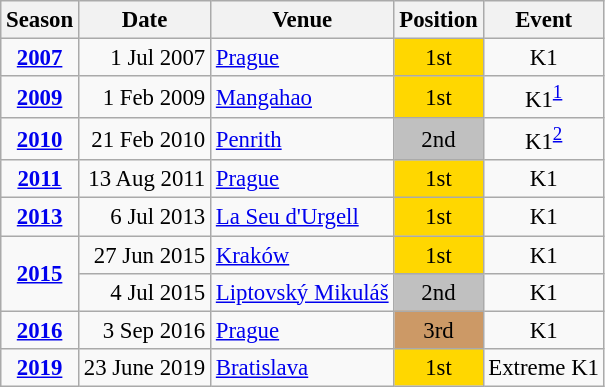<table class="wikitable" style="text-align:center; font-size:95%;">
<tr>
<th>Season</th>
<th>Date</th>
<th>Venue</th>
<th>Position</th>
<th>Event</th>
</tr>
<tr>
<td><strong><a href='#'>2007</a></strong></td>
<td align=right>1 Jul 2007</td>
<td align=left><a href='#'>Prague</a></td>
<td bgcolor=gold>1st</td>
<td>K1</td>
</tr>
<tr>
<td><strong><a href='#'>2009</a></strong></td>
<td align=right>1 Feb 2009</td>
<td align=left><a href='#'>Mangahao</a></td>
<td bgcolor=gold>1st</td>
<td>K1<sup><a href='#'>1</a></sup></td>
</tr>
<tr>
<td><strong><a href='#'>2010</a></strong></td>
<td align=right>21 Feb 2010</td>
<td align=left><a href='#'>Penrith</a></td>
<td bgcolor=silver>2nd</td>
<td>K1<sup><a href='#'>2</a></sup></td>
</tr>
<tr>
<td><strong><a href='#'>2011</a></strong></td>
<td align=right>13 Aug 2011</td>
<td align=left><a href='#'>Prague</a></td>
<td bgcolor=gold>1st</td>
<td>K1</td>
</tr>
<tr>
<td><strong><a href='#'>2013</a></strong></td>
<td align=right>6 Jul 2013</td>
<td align=left><a href='#'>La Seu d'Urgell</a></td>
<td bgcolor=gold>1st</td>
<td>K1</td>
</tr>
<tr>
<td rowspan=2><strong><a href='#'>2015</a></strong></td>
<td align=right>27 Jun 2015</td>
<td align=left><a href='#'>Kraków</a></td>
<td bgcolor=gold>1st</td>
<td>K1</td>
</tr>
<tr>
<td align=right>4 Jul 2015</td>
<td align=left><a href='#'>Liptovský Mikuláš</a></td>
<td bgcolor=silver>2nd</td>
<td>K1</td>
</tr>
<tr>
<td><strong><a href='#'>2016</a></strong></td>
<td align=right>3 Sep 2016</td>
<td align=left><a href='#'>Prague</a></td>
<td bgcolor=cc9966>3rd</td>
<td>K1</td>
</tr>
<tr>
<td><strong><a href='#'>2019</a></strong></td>
<td align=right>23 June 2019</td>
<td align=left><a href='#'>Bratislava</a></td>
<td bgcolor=gold>1st</td>
<td>Extreme K1</td>
</tr>
</table>
